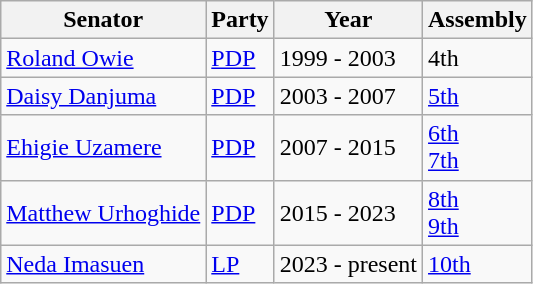<table class="wikitable">
<tr>
<th>Senator</th>
<th>Party</th>
<th>Year</th>
<th>Assembly</th>
</tr>
<tr>
<td><a href='#'>Roland Owie</a></td>
<td><a href='#'>PDP</a></td>
<td>1999 - 2003</td>
<td>4th</td>
</tr>
<tr>
<td><a href='#'>Daisy Danjuma</a></td>
<td><a href='#'>PDP</a></td>
<td>2003 - 2007</td>
<td><a href='#'>5th</a></td>
</tr>
<tr>
<td><a href='#'>Ehigie Uzamere</a></td>
<td><a href='#'>PDP</a></td>
<td>2007 - 2015</td>
<td><a href='#'>6th</a><br><a href='#'>7th</a></td>
</tr>
<tr>
<td><a href='#'>Matthew Urhoghide</a></td>
<td><a href='#'>PDP</a></td>
<td>2015 - 2023</td>
<td><a href='#'>8th</a><br><a href='#'>9th</a></td>
</tr>
<tr>
<td><a href='#'>Neda Imasuen</a></td>
<td><a href='#'>LP</a></td>
<td>2023 - present</td>
<td><a href='#'>10th</a></td>
</tr>
</table>
